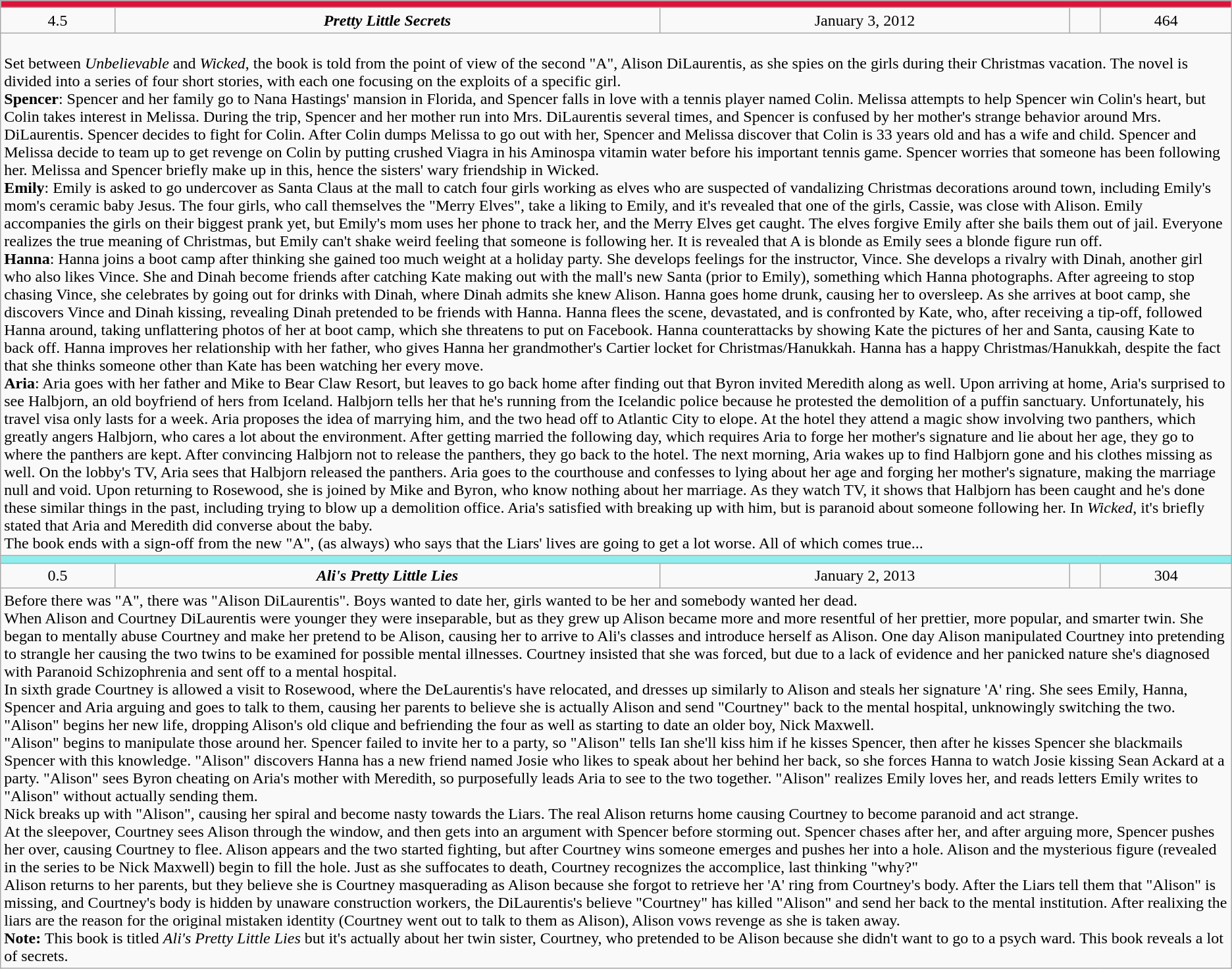<table class="wikitable">
<tr>
<td colspan="6" bgcolor="#DC143C"></td>
</tr>
<tr>
<td align="center">4.5</td>
<td align="center"><strong><em>Pretty Little Secrets</em></strong></td>
<td align="center">January 3, 2012</td>
<td align="center"></td>
<td align="center">464</td>
</tr>
<tr>
<td colspan="6"><br>Set between <em>Unbelievable</em> and <em>Wicked</em>, the book is told from the point of view of the second "A", Alison DiLaurentis, as she spies on the girls during their Christmas vacation. The novel is divided into a series of four short stories, with each one focusing on the exploits of a specific girl.<br><strong>Spencer</strong>: Spencer and her family go to Nana Hastings' mansion in Florida, and Spencer falls in love with a tennis player named Colin. Melissa attempts to help Spencer win Colin's heart, but Colin takes interest in Melissa. During the trip, Spencer and her mother  run into Mrs. DiLaurentis several times, and Spencer is confused by her mother's strange behavior around Mrs. DiLaurentis. Spencer  decides to fight for Colin. After Colin dumps Melissa to go out with her, Spencer and Melissa discover that Colin is  33 years old and  has a wife and child. Spencer and Melissa decide to team up to get revenge on Colin by putting crushed Viagra in his Aminospa vitamin water before his important tennis game. Spencer worries that someone has been following her. Melissa and Spencer briefly make up in this, hence the sisters' wary friendship in Wicked.<br><strong>Emily</strong>: Emily is asked to go undercover as Santa Claus at the mall  to catch four girls working as elves who are suspected of vandalizing Christmas decorations around town, including Emily's mom's ceramic baby Jesus. The four girls, who call themselves the "Merry Elves", take a liking to Emily, and it's revealed that one of the girls, Cassie, was close with Alison. Emily accompanies the girls on their biggest prank yet, but Emily's mom uses her phone to track her, and the Merry Elves get caught. The elves forgive Emily after she bails them out of jail. Everyone realizes the true meaning of Christmas, but Emily can't shake weird feeling that someone is following her. It is revealed that A is blonde as Emily sees a blonde figure run off.<br><strong>Hanna</strong>: Hanna joins a boot camp after thinking she gained too much weight at a holiday party. She develops feelings for the instructor, Vince. She develops a rivalry with Dinah, another girl who also likes Vince. She and Dinah become friends after catching Kate making out with the mall's new Santa (prior to Emily), something which Hanna  photographs. After agreeing to stop chasing Vince, she celebrates by going out for drinks with Dinah, where Dinah admits she knew Alison. Hanna goes home drunk, causing her to oversleep. As she arrives at boot camp, she discovers Vince and Dinah kissing, revealing  Dinah pretended to be friends with Hanna. Hanna flees the scene, devastated, and is confronted by Kate, who, after receiving a tip-off, followed Hanna around, taking unflattering photos of her at boot camp, which she threatens to put on Facebook. Hanna counterattacks by showing Kate the pictures of her and Santa, causing Kate to back off. Hanna improves her relationship with her father, who gives Hanna her grandmother's Cartier locket for Christmas/Hanukkah. Hanna has a happy Christmas/Hanukkah, despite the fact that she thinks someone other than Kate has been watching her every move.<br><strong>Aria</strong>: Aria goes with her father and Mike to Bear Claw Resort, but leaves to go back home after finding out that Byron invited Meredith along as well. Upon arriving at home, Aria's surprised to see Halbjorn, an old boyfriend of hers from Iceland. Halbjorn tells her that he's running from the Icelandic police because he protested the demolition of a puffin sanctuary. Unfortunately, his travel visa only lasts for a week. Aria proposes the idea of marrying him, and the two head off to Atlantic City to elope. At the hotel they attend a magic show involving two panthers, which greatly angers Halbjorn, who cares a lot about the environment. After getting married the following day, which requires Aria to forge her mother's signature and lie about her age, they go to where the panthers are kept. After convincing Halbjorn not to release the panthers, they go back to the hotel. The next morning, Aria wakes up to find Halbjorn gone and his clothes missing as well. On the lobby's TV, Aria sees that Halbjorn released the panthers. Aria goes to the courthouse and confesses to lying about her age and forging her mother's signature, making the marriage null and void. Upon returning to Rosewood, she is joined by Mike and Byron, who know nothing about her marriage. As they watch TV, it shows that Halbjorn has been caught and he's done these similar things in the past, including trying to blow up a demolition office. Aria's satisfied with breaking up with him, but is paranoid about someone following her. In <em>Wicked</em>, it's briefly stated that Aria and Meredith did converse about the baby.<br>The book ends with a sign-off from the new "A", (as always) who says that the Liars' lives are going to get a lot worse. All of which comes true...</td>
</tr>
<tr>
<td colspan="6" bgcolor="8DEEEE"></td>
</tr>
<tr>
<td align="center">0.5</td>
<td align="center"><strong><em>Ali's Pretty Little Lies</em></strong></td>
<td align="center">January 2, 2013</td>
<td align="center"></td>
<td align="center">304</td>
</tr>
<tr>
<td colspan="6">Before there was "A", there was "Alison DiLaurentis". Boys wanted to date her, girls wanted to be her and somebody wanted her dead.<br>When Alison and Courtney DiLaurentis were younger they were inseparable, but as they grew up Alison became more and more resentful of her prettier, more popular, and smarter twin. She began to mentally abuse Courtney and make her pretend to be Alison, causing her to arrive to Ali's classes and introduce herself as Alison. One day Alison manipulated Courtney into pretending to strangle her causing the two twins to be examined for possible mental illnesses. Courtney insisted that she was forced, but due to a lack of evidence and her panicked nature she's diagnosed with Paranoid Schizophrenia and sent off to a mental hospital.<br>In sixth grade Courtney is allowed a visit to Rosewood, where the DeLaurentis's have relocated, and dresses up similarly to Alison and steals her signature 'A' ring. She sees Emily, Hanna, Spencer and Aria arguing and goes to talk to them, causing her parents to believe she is actually Alison and send "Courtney" back to the mental hospital, unknowingly switching the two. "Alison" begins her new life, dropping Alison's old clique and befriending the four as well as starting to date an older boy, Nick Maxwell.<br>"Alison" begins to manipulate those around her. Spencer failed to invite her to a party, so "Alison" tells Ian she'll kiss him if he kisses Spencer, then after he kisses Spencer she blackmails Spencer with this knowledge. "Alison" discovers Hanna has a new friend named Josie who likes to speak about her behind her back, so she forces Hanna to watch Josie kissing Sean Ackard at a party. "Alison" sees Byron cheating on Aria's mother with Meredith, so purposefully leads Aria to see to the two together. "Alison" realizes Emily loves her, and reads letters Emily writes to "Alison" without actually sending them.<br>Nick breaks up with "Alison", causing her spiral and become nasty towards the Liars. The real Alison returns home causing Courtney to become paranoid and act strange.<br>At the sleepover, Courtney sees Alison through the window, and then gets into an argument with Spencer before storming out. Spencer chases after her, and after arguing more, Spencer pushes her over, causing Courtney to flee. Alison appears and the two started fighting, but after Courtney wins someone emerges and pushes her into a hole. Alison and the mysterious figure (revealed in the series to be Nick Maxwell) begin to fill the hole. Just as she suffocates to death, Courtney recognizes the accomplice, last thinking "why?"<br>Alison returns to her parents, but they believe she is Courtney masquerading as Alison because she forgot to retrieve her 'A' ring from Courtney's body. After the Liars tell them that "Alison" is missing, and Courtney's body is hidden by unaware construction workers, the DiLaurentis's believe "Courtney" has killed "Alison" and send her back to the mental institution. After realixing the liars are the reason for the original mistaken identity (Courtney went out to talk to them as Alison), Alison vows revenge as she is taken away.<br><strong>Note:</strong> This book is titled <em>Ali's Pretty Little Lies</em> but it's actually about her twin sister, Courtney, who pretended to be Alison because she didn't want to go to a psych ward. This book reveals a lot of secrets.</td>
</tr>
</table>
